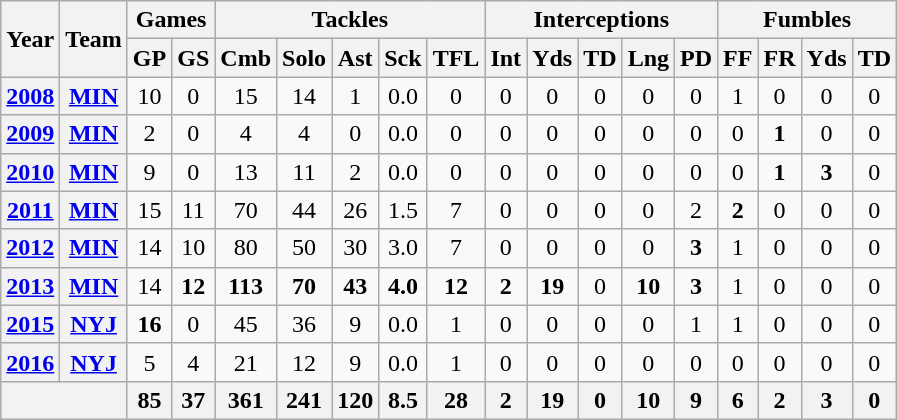<table class="wikitable" style="text-align:center">
<tr>
<th rowspan="2">Year</th>
<th rowspan="2">Team</th>
<th colspan="2">Games</th>
<th colspan="5">Tackles</th>
<th colspan="5">Interceptions</th>
<th colspan="4">Fumbles</th>
</tr>
<tr>
<th>GP</th>
<th>GS</th>
<th>Cmb</th>
<th>Solo</th>
<th>Ast</th>
<th>Sck</th>
<th>TFL</th>
<th>Int</th>
<th>Yds</th>
<th>TD</th>
<th>Lng</th>
<th>PD</th>
<th>FF</th>
<th>FR</th>
<th>Yds</th>
<th>TD</th>
</tr>
<tr>
<th><a href='#'>2008</a></th>
<th><a href='#'>MIN</a></th>
<td>10</td>
<td>0</td>
<td>15</td>
<td>14</td>
<td>1</td>
<td>0.0</td>
<td>0</td>
<td>0</td>
<td>0</td>
<td>0</td>
<td>0</td>
<td>0</td>
<td>1</td>
<td>0</td>
<td>0</td>
<td>0</td>
</tr>
<tr>
<th><a href='#'>2009</a></th>
<th><a href='#'>MIN</a></th>
<td>2</td>
<td>0</td>
<td>4</td>
<td>4</td>
<td>0</td>
<td>0.0</td>
<td>0</td>
<td>0</td>
<td>0</td>
<td>0</td>
<td>0</td>
<td>0</td>
<td>0</td>
<td><strong>1</strong></td>
<td>0</td>
<td>0</td>
</tr>
<tr>
<th><a href='#'>2010</a></th>
<th><a href='#'>MIN</a></th>
<td>9</td>
<td>0</td>
<td>13</td>
<td>11</td>
<td>2</td>
<td>0.0</td>
<td>0</td>
<td>0</td>
<td>0</td>
<td>0</td>
<td>0</td>
<td>0</td>
<td>0</td>
<td><strong>1</strong></td>
<td><strong>3</strong></td>
<td>0</td>
</tr>
<tr>
<th><a href='#'>2011</a></th>
<th><a href='#'>MIN</a></th>
<td>15</td>
<td>11</td>
<td>70</td>
<td>44</td>
<td>26</td>
<td>1.5</td>
<td>7</td>
<td>0</td>
<td>0</td>
<td>0</td>
<td>0</td>
<td>2</td>
<td><strong>2</strong></td>
<td>0</td>
<td>0</td>
<td>0</td>
</tr>
<tr>
<th><a href='#'>2012</a></th>
<th><a href='#'>MIN</a></th>
<td>14</td>
<td>10</td>
<td>80</td>
<td>50</td>
<td>30</td>
<td>3.0</td>
<td>7</td>
<td>0</td>
<td>0</td>
<td>0</td>
<td>0</td>
<td><strong>3</strong></td>
<td>1</td>
<td>0</td>
<td>0</td>
<td>0</td>
</tr>
<tr>
<th><a href='#'>2013</a></th>
<th><a href='#'>MIN</a></th>
<td>14</td>
<td><strong>12</strong></td>
<td><strong>113</strong></td>
<td><strong>70</strong></td>
<td><strong>43</strong></td>
<td><strong>4.0</strong></td>
<td><strong>12</strong></td>
<td><strong>2</strong></td>
<td><strong>19</strong></td>
<td>0</td>
<td><strong>10</strong></td>
<td><strong>3</strong></td>
<td>1</td>
<td>0</td>
<td>0</td>
<td>0</td>
</tr>
<tr>
<th><a href='#'>2015</a></th>
<th><a href='#'>NYJ</a></th>
<td><strong>16</strong></td>
<td>0</td>
<td>45</td>
<td>36</td>
<td>9</td>
<td>0.0</td>
<td>1</td>
<td>0</td>
<td>0</td>
<td>0</td>
<td>0</td>
<td>1</td>
<td>1</td>
<td>0</td>
<td>0</td>
<td>0</td>
</tr>
<tr>
<th><a href='#'>2016</a></th>
<th><a href='#'>NYJ</a></th>
<td>5</td>
<td>4</td>
<td>21</td>
<td>12</td>
<td>9</td>
<td>0.0</td>
<td>1</td>
<td>0</td>
<td>0</td>
<td>0</td>
<td>0</td>
<td>0</td>
<td>0</td>
<td>0</td>
<td>0</td>
<td>0</td>
</tr>
<tr>
<th colspan="2"></th>
<th>85</th>
<th>37</th>
<th>361</th>
<th>241</th>
<th>120</th>
<th>8.5</th>
<th>28</th>
<th>2</th>
<th>19</th>
<th>0</th>
<th>10</th>
<th>9</th>
<th>6</th>
<th>2</th>
<th>3</th>
<th>0</th>
</tr>
</table>
